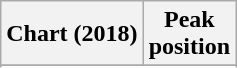<table class="wikitable sortable plainrowheaders" style="text-align:center">
<tr>
<th scope="col">Chart (2018)</th>
<th scope="col">Peak<br> position</th>
</tr>
<tr>
</tr>
<tr>
</tr>
<tr>
</tr>
<tr>
</tr>
<tr>
</tr>
<tr>
</tr>
<tr>
</tr>
<tr>
</tr>
<tr>
</tr>
<tr>
</tr>
<tr>
</tr>
<tr>
</tr>
<tr>
</tr>
<tr>
</tr>
<tr>
</tr>
</table>
